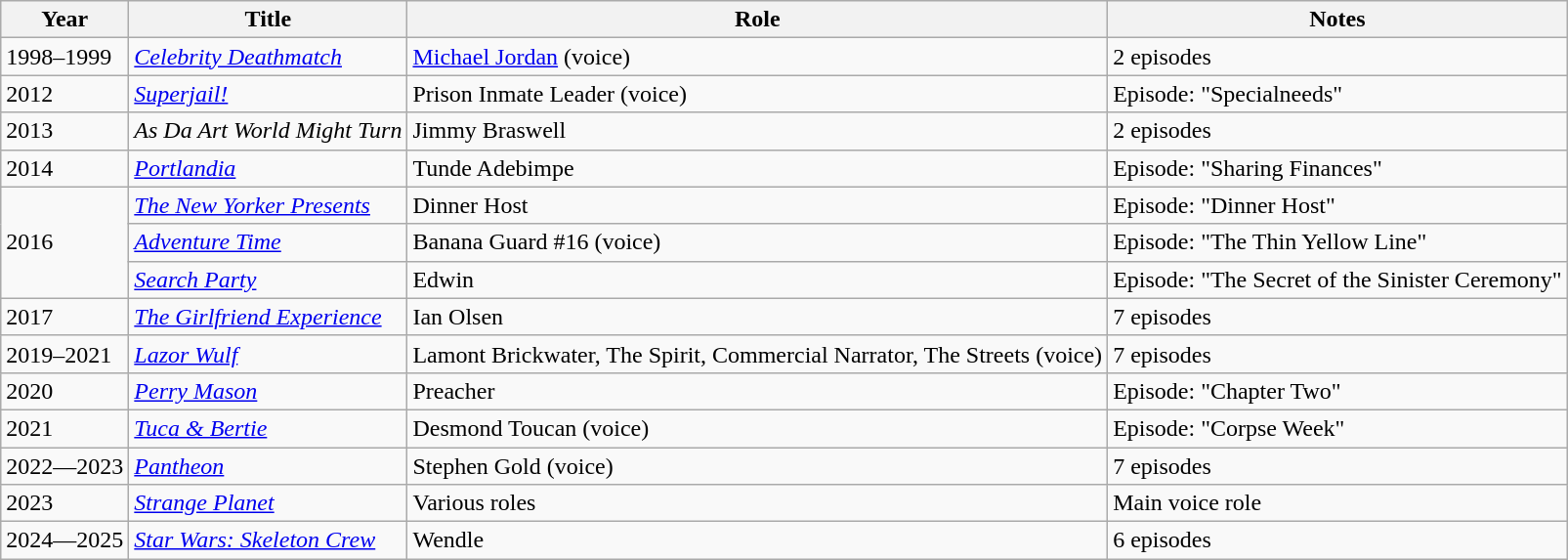<table class="wikitable sortable">
<tr>
<th>Year</th>
<th>Title</th>
<th>Role</th>
<th>Notes</th>
</tr>
<tr>
<td>1998–1999</td>
<td><em><a href='#'>Celebrity Deathmatch</a></em></td>
<td><a href='#'>Michael Jordan</a> (voice)</td>
<td>2 episodes</td>
</tr>
<tr>
<td>2012</td>
<td><em><a href='#'>Superjail!</a></em></td>
<td>Prison Inmate Leader (voice)</td>
<td>Episode: "Specialneeds"</td>
</tr>
<tr>
<td>2013</td>
<td><em>As Da Art World Might Turn</em></td>
<td>Jimmy Braswell</td>
<td>2 episodes</td>
</tr>
<tr>
<td>2014</td>
<td><em><a href='#'>Portlandia</a></em></td>
<td>Tunde Adebimpe</td>
<td>Episode: "Sharing Finances"</td>
</tr>
<tr>
<td rowspan="3">2016</td>
<td><em><a href='#'>The New Yorker Presents</a></em></td>
<td>Dinner Host</td>
<td>Episode: "Dinner Host"</td>
</tr>
<tr>
<td><em><a href='#'>Adventure Time</a></em></td>
<td>Banana Guard #16 (voice)</td>
<td>Episode: "The Thin Yellow Line"</td>
</tr>
<tr>
<td><em><a href='#'>Search Party</a></em></td>
<td>Edwin</td>
<td>Episode: "The Secret of the Sinister Ceremony"</td>
</tr>
<tr>
<td>2017</td>
<td><em><a href='#'>The Girlfriend Experience</a></em></td>
<td>Ian Olsen</td>
<td>7 episodes</td>
</tr>
<tr>
<td>2019–2021</td>
<td><em><a href='#'>Lazor Wulf</a></em></td>
<td>Lamont Brickwater, The Spirit, Commercial Narrator, The Streets (voice)</td>
<td>7 episodes</td>
</tr>
<tr>
<td>2020</td>
<td><em><a href='#'>Perry Mason</a></em></td>
<td>Preacher</td>
<td>Episode: "Chapter Two"</td>
</tr>
<tr>
<td>2021</td>
<td><em><a href='#'>Tuca & Bertie</a></em></td>
<td>Desmond Toucan (voice)</td>
<td>Episode: "Corpse Week"</td>
</tr>
<tr>
<td>2022—2023</td>
<td><em><a href='#'>Pantheon</a></em></td>
<td>Stephen Gold (voice)</td>
<td>7 episodes</td>
</tr>
<tr>
<td>2023</td>
<td><em><a href='#'>Strange Planet</a></em></td>
<td>Various roles</td>
<td>Main voice role</td>
</tr>
<tr>
<td>2024—2025</td>
<td><em><a href='#'>Star Wars: Skeleton Crew</a></em></td>
<td>Wendle</td>
<td>6 episodes</td>
</tr>
</table>
